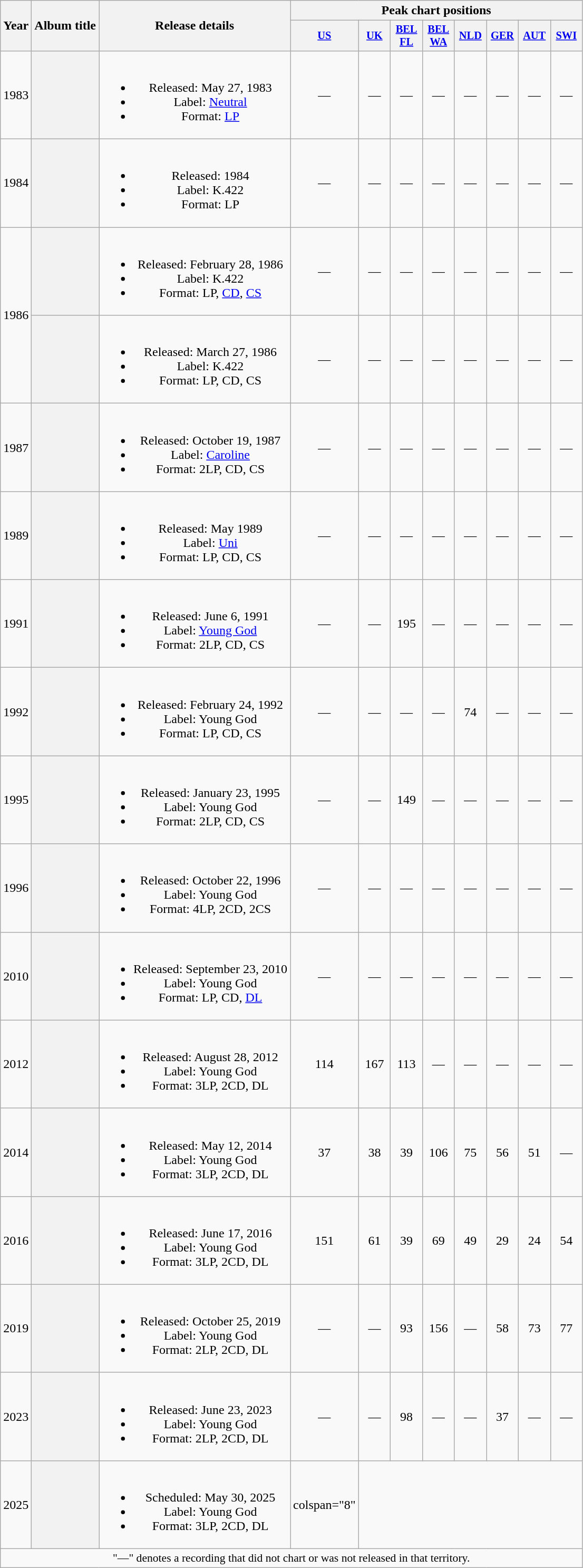<table class="wikitable plainrowheaders" style="text-align:center;">
<tr>
<th scope="col" rowspan="2">Year</th>
<th scope="col" rowspan="2">Album title</th>
<th scope="col" rowspan="2">Release details</th>
<th scope="col" colspan="8">Peak chart positions</th>
</tr>
<tr>
<th scope="col" style="width:2.5em;font-size:85%;"><a href='#'>US</a><br></th>
<th scope="col" style="width:2.5em;font-size:85%;"><a href='#'>UK</a><br></th>
<th scope="col" style="width:2.5em;font-size:85%;"><a href='#'>BEL FL</a><br></th>
<th scope="col" style="width:2.5em;font-size:85%;"><a href='#'>BEL WA</a><br></th>
<th scope="col" style="width:2.5em;font-size:85%;"><a href='#'>NLD</a><br></th>
<th scope="col" style="width:2.5em;font-size:85%;"><a href='#'>GER</a><br></th>
<th scope="col" style="width:2.5em;font-size:85%;"><a href='#'>AUT</a><br></th>
<th scope="col" style="width:2.5em;font-size:85%;"><a href='#'>SWI</a><br></th>
</tr>
<tr>
<td>1983</td>
<th></th>
<td><br><ul><li>Released: May 27, 1983</li><li>Label: <a href='#'>Neutral</a></li><li>Format: <a href='#'>LP</a></li></ul></td>
<td>—</td>
<td>—</td>
<td>—</td>
<td>—</td>
<td>—</td>
<td>—</td>
<td>—</td>
<td>—</td>
</tr>
<tr>
<td>1984</td>
<th></th>
<td><br><ul><li>Released: 1984</li><li>Label: K.422</li><li>Format: LP</li></ul></td>
<td>—</td>
<td>—</td>
<td>—</td>
<td>—</td>
<td>—</td>
<td>—</td>
<td>—</td>
<td>—</td>
</tr>
<tr>
<td rowspan="2">1986</td>
<th></th>
<td><br><ul><li>Released: February 28, 1986</li><li>Label: K.422</li><li>Format: LP, <a href='#'>CD</a>, <a href='#'>CS</a></li></ul></td>
<td>—</td>
<td>—</td>
<td>—</td>
<td>—</td>
<td>—</td>
<td>—</td>
<td>—</td>
<td>—</td>
</tr>
<tr>
<th></th>
<td><br><ul><li>Released: March 27, 1986</li><li>Label: K.422</li><li>Format: LP, CD, CS</li></ul></td>
<td>—</td>
<td>—</td>
<td>—</td>
<td>—</td>
<td>—</td>
<td>—</td>
<td>—</td>
<td>—</td>
</tr>
<tr>
<td>1987</td>
<th></th>
<td><br><ul><li>Released: October 19, 1987</li><li>Label: <a href='#'>Caroline</a></li><li>Format: 2LP, CD, CS</li></ul></td>
<td>—</td>
<td>—</td>
<td>—</td>
<td>—</td>
<td>—</td>
<td>—</td>
<td>—</td>
<td>—</td>
</tr>
<tr>
<td>1989</td>
<th></th>
<td><br><ul><li>Released: May 1989</li><li>Label: <a href='#'>Uni</a></li><li>Format: LP, CD, CS</li></ul></td>
<td>—</td>
<td>—</td>
<td>—</td>
<td>—</td>
<td>—</td>
<td>—</td>
<td>—</td>
<td>—</td>
</tr>
<tr>
<td>1991</td>
<th></th>
<td><br><ul><li>Released: June 6, 1991</li><li>Label: <a href='#'>Young God</a></li><li>Format: 2LP, CD, CS</li></ul></td>
<td>—</td>
<td>—</td>
<td>195</td>
<td>—</td>
<td>—</td>
<td>—</td>
<td>—</td>
<td>—</td>
</tr>
<tr>
<td>1992</td>
<th></th>
<td><br><ul><li>Released: February 24, 1992</li><li>Label: Young God</li><li>Format: LP, CD, CS</li></ul></td>
<td>—</td>
<td>—</td>
<td>—</td>
<td>—</td>
<td>74</td>
<td>—</td>
<td>—</td>
<td>—</td>
</tr>
<tr>
<td>1995</td>
<th></th>
<td><br><ul><li>Released: January 23, 1995</li><li>Label: Young God</li><li>Format: 2LP, CD, CS</li></ul></td>
<td>—</td>
<td>—</td>
<td>149</td>
<td>—</td>
<td>—</td>
<td>—</td>
<td>—</td>
<td>—</td>
</tr>
<tr>
<td>1996</td>
<th></th>
<td><br><ul><li>Released: October 22, 1996</li><li>Label: Young God</li><li>Format: 4LP, 2CD, 2CS</li></ul></td>
<td>—</td>
<td>—</td>
<td>—</td>
<td>—</td>
<td>—</td>
<td>—</td>
<td>—</td>
<td>—</td>
</tr>
<tr>
<td>2010</td>
<th></th>
<td><br><ul><li>Released: September 23, 2010</li><li>Label: Young God</li><li>Format: LP, CD, <a href='#'>DL</a></li></ul></td>
<td>—</td>
<td>—</td>
<td>—</td>
<td>—</td>
<td>—</td>
<td>—</td>
<td>—</td>
<td>—</td>
</tr>
<tr>
<td>2012</td>
<th></th>
<td><br><ul><li>Released: August 28, 2012</li><li>Label: Young God</li><li>Format: 3LP, 2CD, DL</li></ul></td>
<td>114</td>
<td>167</td>
<td>113</td>
<td>—</td>
<td>—</td>
<td>—</td>
<td>—</td>
<td>—</td>
</tr>
<tr>
<td>2014</td>
<th></th>
<td><br><ul><li>Released: May 12, 2014</li><li>Label: Young God</li><li>Format: 3LP, 2CD, DL</li></ul></td>
<td>37</td>
<td>38</td>
<td>39</td>
<td>106</td>
<td>75</td>
<td>56</td>
<td>51</td>
<td>—</td>
</tr>
<tr>
<td>2016</td>
<th></th>
<td><br><ul><li>Released: June 17, 2016</li><li>Label: Young God</li><li>Format: 3LP, 2CD, DL</li></ul></td>
<td>151</td>
<td>61</td>
<td>39</td>
<td>69</td>
<td>49</td>
<td>29</td>
<td>24</td>
<td>54</td>
</tr>
<tr>
<td>2019</td>
<th></th>
<td><br><ul><li>Released: October 25, 2019</li><li>Label: Young God</li><li>Format: 2LP, 2CD, DL</li></ul></td>
<td>—</td>
<td>—</td>
<td>93</td>
<td>156</td>
<td>—</td>
<td>58</td>
<td>73</td>
<td>77</td>
</tr>
<tr>
<td>2023</td>
<th></th>
<td><br><ul><li>Released: June 23, 2023</li><li>Label: Young God</li><li>Format: 2LP, 2CD, DL</li></ul></td>
<td>—</td>
<td>—</td>
<td>98</td>
<td>—</td>
<td>—</td>
<td>37</td>
<td>—</td>
<td>—</td>
</tr>
<tr>
<td>2025</td>
<th></th>
<td><br><ul><li>Scheduled: May 30, 2025</li><li>Label: Young God</li><li>Format: 3LP, 2CD, DL</li></ul></td>
<td>colspan="8" </td>
</tr>
<tr>
<td colspan="14" style="font-size:90%">"—" denotes a recording that did not chart or was not released in that territory.</td>
</tr>
</table>
